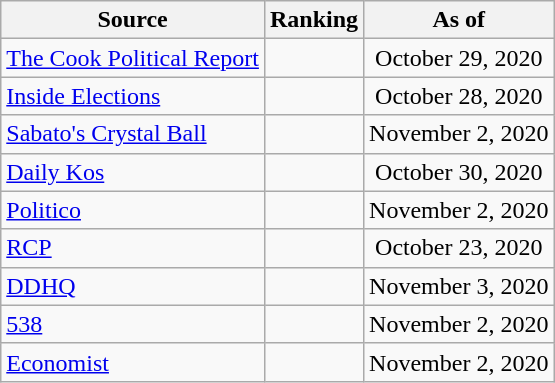<table class="wikitable" style="text-align:center">
<tr>
<th>Source</th>
<th>Ranking</th>
<th>As of</th>
</tr>
<tr>
<td align=left><a href='#'>The Cook Political Report</a></td>
<td></td>
<td>October 29, 2020</td>
</tr>
<tr>
<td align=left><a href='#'>Inside Elections</a></td>
<td></td>
<td>October 28, 2020</td>
</tr>
<tr>
<td align=left><a href='#'>Sabato's Crystal Ball</a></td>
<td></td>
<td>November 2, 2020</td>
</tr>
<tr>
<td align="left"><a href='#'>Daily Kos</a></td>
<td></td>
<td>October 30, 2020</td>
</tr>
<tr>
<td align="left"><a href='#'>Politico</a></td>
<td></td>
<td>November 2, 2020</td>
</tr>
<tr>
<td align="left"><a href='#'>RCP</a></td>
<td></td>
<td>October 23, 2020</td>
</tr>
<tr>
<td align="left"><a href='#'>DDHQ</a></td>
<td></td>
<td>November 3, 2020</td>
</tr>
<tr>
<td align="left"><a href='#'>538</a></td>
<td></td>
<td>November 2, 2020</td>
</tr>
<tr>
<td align="left"><a href='#'>Economist</a></td>
<td></td>
<td>November 2, 2020</td>
</tr>
</table>
